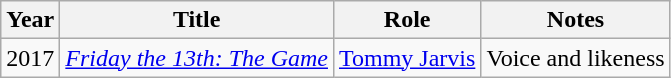<table class="wikitable">
<tr>
<th>Year</th>
<th>Title</th>
<th>Role</th>
<th>Notes</th>
</tr>
<tr>
<td>2017</td>
<td><em><a href='#'>Friday the 13th: The Game</a></em></td>
<td><a href='#'>Tommy Jarvis</a></td>
<td>Voice and likeness</td>
</tr>
</table>
